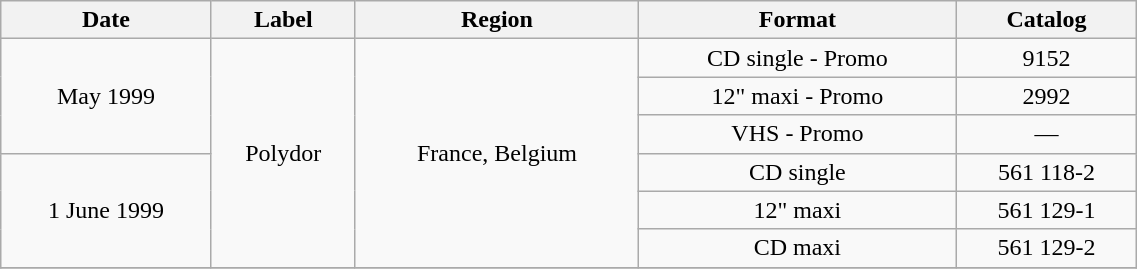<table class="wikitable" width="60%" border="1">
<tr>
<th>Date</th>
<th>Label</th>
<th>Region</th>
<th>Format</th>
<th>Catalog</th>
</tr>
<tr>
<td rowspan=3 align=center>May 1999</td>
<td rowspan=6 align=center>Polydor</td>
<td rowspan=6 align=center>France, Belgium</td>
<td align=center>CD single - Promo</td>
<td align=center>9152</td>
</tr>
<tr>
<td align=center>12" maxi - Promo</td>
<td align=center>2992</td>
</tr>
<tr>
<td align=center>VHS - Promo</td>
<td align=center>—</td>
</tr>
<tr>
<td rowspan=3 align=center>1 June 1999</td>
<td align=center>CD single</td>
<td align=center>561 118-2</td>
</tr>
<tr>
<td align=center>12" maxi</td>
<td align=center>561 129-1</td>
</tr>
<tr>
<td align=center>CD maxi</td>
<td align=center>561 129-2</td>
</tr>
<tr>
</tr>
</table>
